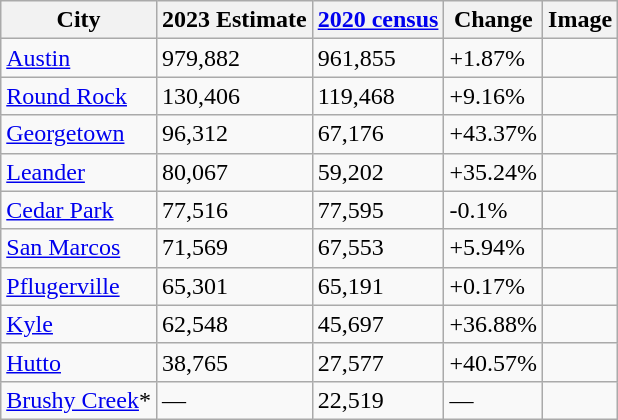<table class="wikitable sortable">
<tr>
<th>City</th>
<th>2023 Estimate</th>
<th><a href='#'>2020 census</a></th>
<th>Change</th>
<th>Image</th>
</tr>
<tr>
<td><a href='#'>Austin</a></td>
<td>979,882</td>
<td>961,855</td>
<td>+1.87%</td>
<td></td>
</tr>
<tr>
<td><a href='#'>Round Rock</a></td>
<td>130,406</td>
<td>119,468</td>
<td>+9.16%</td>
<td></td>
</tr>
<tr>
<td><a href='#'>Georgetown</a></td>
<td>96,312</td>
<td>67,176</td>
<td>+43.37%</td>
<td></td>
</tr>
<tr>
<td><a href='#'>Leander</a></td>
<td>80,067</td>
<td>59,202</td>
<td>+35.24%</td>
<td></td>
</tr>
<tr>
<td><a href='#'>Cedar Park</a></td>
<td>77,516</td>
<td>77,595</td>
<td>-0.1%</td>
<td></td>
</tr>
<tr>
<td><a href='#'>San Marcos</a></td>
<td>71,569</td>
<td>67,553</td>
<td>+5.94%</td>
<td></td>
</tr>
<tr>
<td><a href='#'>Pflugerville</a></td>
<td>65,301</td>
<td>65,191</td>
<td>+0.17%</td>
<td></td>
</tr>
<tr>
<td><a href='#'>Kyle</a></td>
<td>62,548</td>
<td>45,697</td>
<td>+36.88%</td>
<td></td>
</tr>
<tr>
<td><a href='#'>Hutto</a></td>
<td>38,765</td>
<td>27,577</td>
<td>+40.57%</td>
<td></td>
</tr>
<tr>
<td><a href='#'>Brushy Creek</a>*</td>
<td>—</td>
<td>22,519</td>
<td>—</td>
<td></td>
</tr>
</table>
